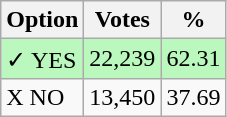<table class="wikitable">
<tr>
<th>Option</th>
<th>Votes</th>
<th>%</th>
</tr>
<tr>
<td style=background:#bbf8be>✓ YES</td>
<td style=background:#bbf8be>22,239</td>
<td style=background:#bbf8be>62.31</td>
</tr>
<tr>
<td>X NO</td>
<td>13,450</td>
<td>37.69</td>
</tr>
</table>
